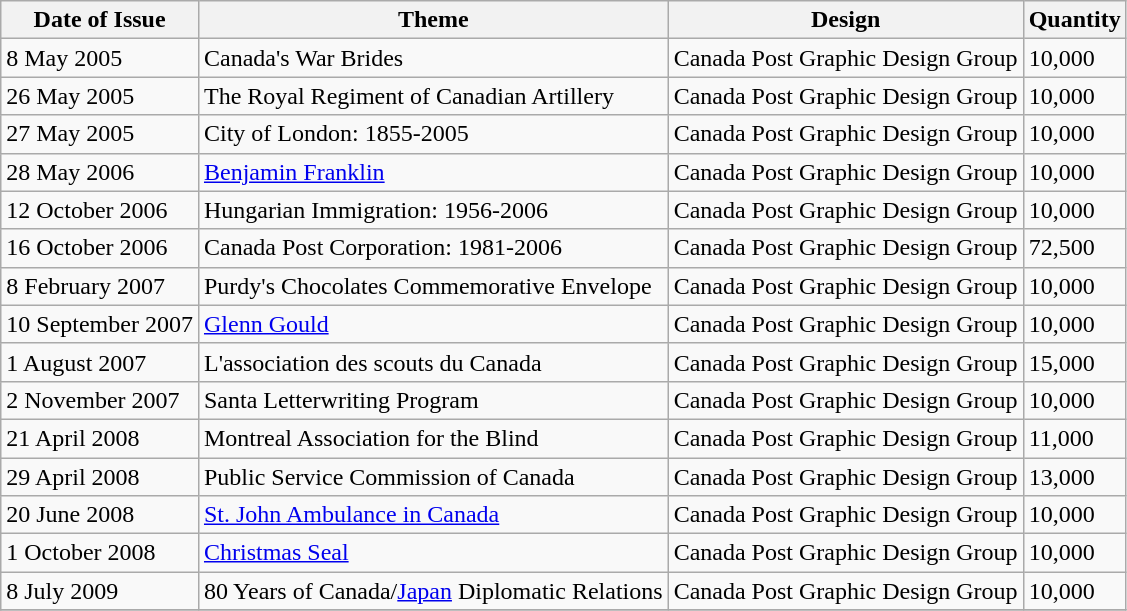<table class="wikitable sortable">
<tr>
<th>Date of Issue</th>
<th>Theme</th>
<th>Design</th>
<th>Quantity</th>
</tr>
<tr>
<td>8 May 2005</td>
<td>Canada's War Brides</td>
<td>Canada Post Graphic Design Group</td>
<td>10,000</td>
</tr>
<tr>
<td>26 May 2005</td>
<td>The Royal Regiment of Canadian Artillery</td>
<td>Canada Post Graphic Design Group</td>
<td>10,000</td>
</tr>
<tr>
<td>27 May 2005</td>
<td>City of London: 1855-2005</td>
<td>Canada Post Graphic Design Group</td>
<td>10,000</td>
</tr>
<tr>
<td>28 May 2006</td>
<td><a href='#'>Benjamin Franklin</a></td>
<td>Canada Post Graphic Design Group</td>
<td>10,000</td>
</tr>
<tr>
<td>12 October 2006</td>
<td>Hungarian Immigration: 1956-2006</td>
<td>Canada Post Graphic Design Group</td>
<td>10,000</td>
</tr>
<tr>
<td>16 October 2006</td>
<td>Canada Post Corporation: 1981-2006</td>
<td>Canada Post Graphic Design Group</td>
<td>72,500</td>
</tr>
<tr>
<td>8 February 2007</td>
<td>Purdy's Chocolates Commemorative Envelope</td>
<td>Canada Post Graphic Design Group</td>
<td>10,000</td>
</tr>
<tr>
<td>10 September 2007</td>
<td><a href='#'>Glenn Gould</a></td>
<td>Canada Post Graphic Design Group</td>
<td>10,000</td>
</tr>
<tr>
<td>1 August 2007</td>
<td>L'association des scouts du Canada</td>
<td>Canada Post Graphic Design Group</td>
<td>15,000</td>
</tr>
<tr>
<td>2 November 2007</td>
<td>Santa Letterwriting Program </td>
<td>Canada Post Graphic Design Group</td>
<td>10,000</td>
</tr>
<tr>
<td>21 April 2008</td>
<td>Montreal Association for the Blind </td>
<td>Canada Post Graphic Design Group</td>
<td>11,000</td>
</tr>
<tr>
<td>29 April 2008</td>
<td>Public Service Commission of Canada</td>
<td>Canada Post Graphic Design Group</td>
<td>13,000</td>
</tr>
<tr>
<td>20 June 2008</td>
<td><a href='#'>St. John Ambulance in Canada</a></td>
<td>Canada Post Graphic Design Group</td>
<td>10,000</td>
</tr>
<tr>
<td>1 October 2008</td>
<td><a href='#'>Christmas Seal</a></td>
<td>Canada Post Graphic Design Group</td>
<td>10,000</td>
</tr>
<tr>
<td>8 July 2009</td>
<td>80 Years of Canada/<a href='#'>Japan</a> Diplomatic Relations</td>
<td>Canada Post Graphic Design Group</td>
<td>10,000</td>
</tr>
<tr>
</tr>
</table>
